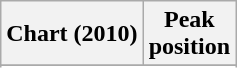<table class="wikitable sortable plainrowheaders" style="text-align:center">
<tr>
<th scope="col">Chart (2010)</th>
<th scope="col">Peak<br> position</th>
</tr>
<tr>
</tr>
<tr>
</tr>
<tr>
</tr>
</table>
